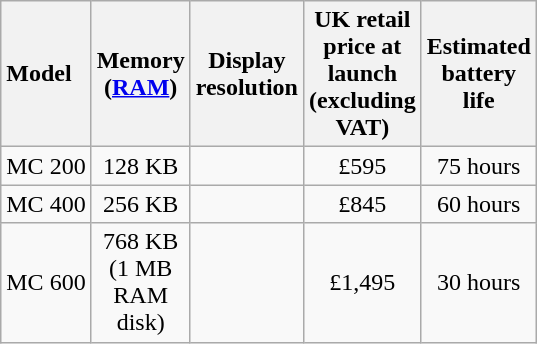<table class="wikitable sortable">
<tr>
<th style="text-align:left">Model</th>
<th style="text-align:center; width:50px">Memory (<a href='#'>RAM</a>)</th>
<th style="text-align:center; width:50px">Display resolution</th>
<th style="text-align:center; width:50px">UK retail price at launch (excluding VAT)</th>
<th style="text-align:center; width:50px">Estimated battery life</th>
</tr>
<tr>
<td>MC 200</td>
<td style="text-align:center">128 KB</td>
<td style="text-align:center"></td>
<td style="text-align:center">£595</td>
<td style="text-align:center">75 hours</td>
</tr>
<tr>
<td>MC 400</td>
<td style="text-align:center">256 KB</td>
<td style="text-align:center"></td>
<td style="text-align:center">£845</td>
<td style="text-align:center">60 hours</td>
</tr>
<tr>
<td>MC 600</td>
<td style="text-align:center">768 KB (1 MB RAM disk)</td>
<td style="text-align:center"></td>
<td style="text-align:center">£1,495</td>
<td style="text-align:center">30 hours</td>
</tr>
</table>
